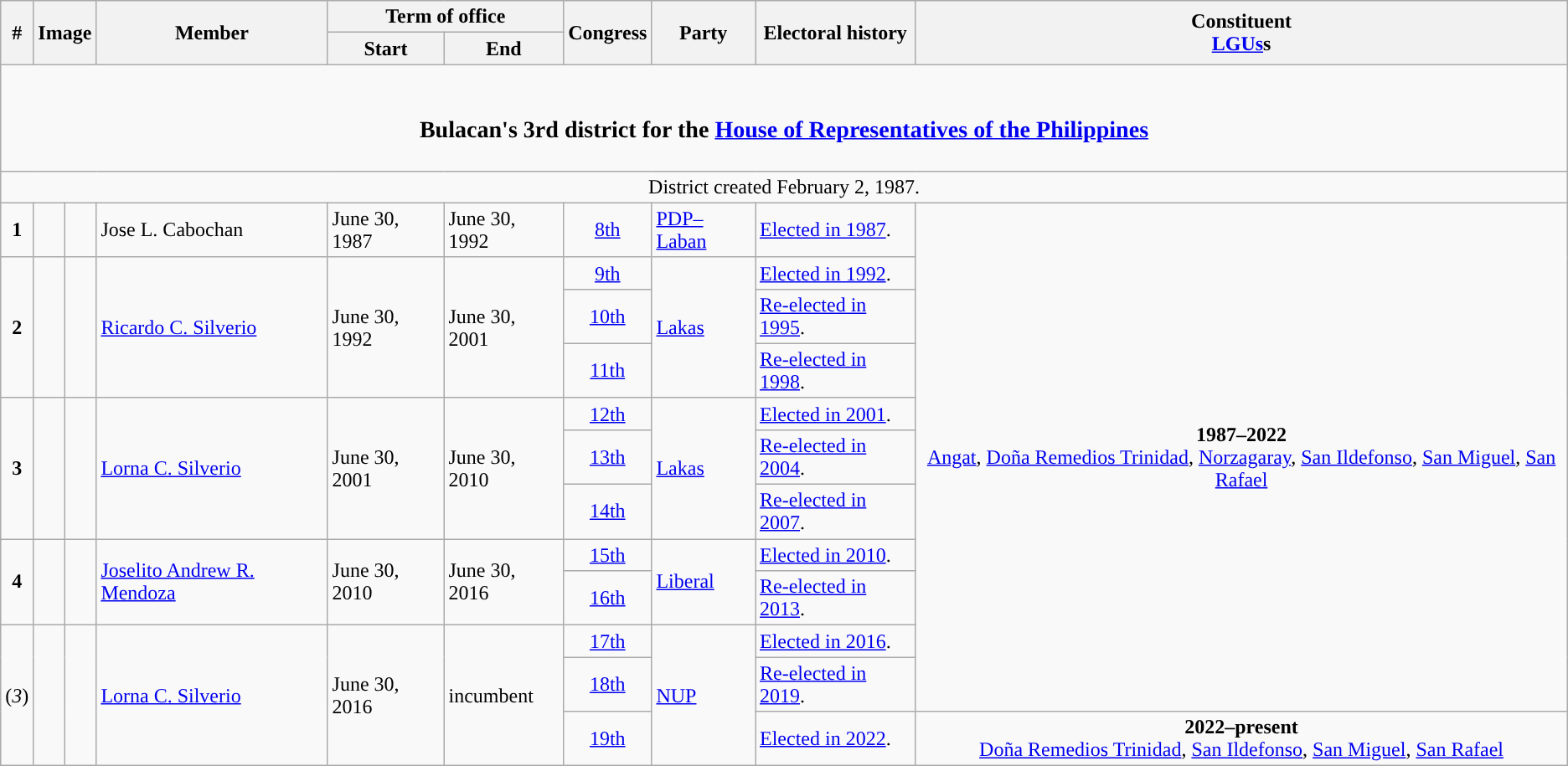<table class=wikitable>
<tr>
<th rowspan="2">#</th>
<th rowspan="2" colspan=2>Image</th>
<th rowspan="2">Member</th>
<th colspan=2>Term of office</th>
<th rowspan="2">Congress</th>
<th rowspan="2">Party</th>
<th rowspan="2">Electoral history</th>
<th rowspan="2">Constituent<br><a href='#'>LGUs</a>s</th>
</tr>
<tr>
<th>Start</th>
<th>End</th>
</tr>
<tr>
<td colspan="10" style="text-align:center;"><br><h3>Bulacan's 3rd district for the <a href='#'>House of Representatives of the Philippines</a></h3></td>
</tr>
<tr>
<td colspan="10" style="text-align:center;">District created February 2, 1987.</td>
</tr>
<tr>
<td style="text-align:center;"><strong>1</strong></td>
<td style="color:inherit;background:"></td>
<td></td>
<td>Jose L. Cabochan</td>
<td>June 30, 1987</td>
<td>June 30, 1992</td>
<td style="text-align:center;"><a href='#'>8th</a></td>
<td><a href='#'>PDP–Laban</a></td>
<td><a href='#'>Elected in 1987</a>.</td>
<td rowspan="11" style="text-align:center;"><strong>1987–2022</strong><br><a href='#'>Angat</a>, <a href='#'>Doña Remedios Trinidad</a>, <a href='#'>Norzagaray</a>, <a href='#'>San Ildefonso</a>, <a href='#'>San Miguel</a>, <a href='#'>San Rafael</a></td>
</tr>
<tr>
<td rowspan="3" style="text-align:center;"><strong>2</strong></td>
<td rowspan="3" style="color:inherit;background:"></td>
<td rowspan="3"></td>
<td rowspan="3"><a href='#'>Ricardo C. Silverio</a></td>
<td rowspan="3">June 30, 1992</td>
<td rowspan="3">June 30, 2001</td>
<td style="text-align:center;"><a href='#'>9th</a></td>
<td rowspan="3"><a href='#'>Lakas</a></td>
<td><a href='#'>Elected in 1992</a>.</td>
</tr>
<tr>
<td style="text-align:center;"><a href='#'>10th</a></td>
<td><a href='#'>Re-elected in 1995</a>.</td>
</tr>
<tr>
<td style="text-align:center;"><a href='#'>11th</a></td>
<td><a href='#'>Re-elected in 1998</a>.</td>
</tr>
<tr>
<td rowspan="3" style="text-align:center;"><strong>3</strong></td>
<td rowspan="3" style="color:inherit;background:"></td>
<td rowspan="3"></td>
<td rowspan="3"><a href='#'>Lorna C. Silverio</a></td>
<td rowspan="3">June 30, 2001</td>
<td rowspan="3">June 30, 2010</td>
<td style="text-align:center;"><a href='#'>12th</a></td>
<td rowspan="3"><a href='#'>Lakas</a></td>
<td><a href='#'>Elected in 2001</a>.</td>
</tr>
<tr>
<td style="text-align:center;"><a href='#'>13th</a></td>
<td><a href='#'>Re-elected in 2004</a>.</td>
</tr>
<tr>
<td style="text-align:center;"><a href='#'>14th</a></td>
<td><a href='#'>Re-elected in 2007</a>.</td>
</tr>
<tr>
<td rowspan="2" style="text-align:center;"><strong>4</strong></td>
<td rowspan="2" style="color:inherit;background:"></td>
<td rowspan="2"></td>
<td rowspan="2"><a href='#'>Joselito Andrew R. Mendoza</a></td>
<td rowspan="2">June 30, 2010</td>
<td rowspan="2">June 30, 2016</td>
<td style="text-align:center;"><a href='#'>15th</a></td>
<td rowspan="2"><a href='#'>Liberal</a></td>
<td><a href='#'>Elected in 2010</a>.</td>
</tr>
<tr>
<td style="text-align:center;"><a href='#'>16th</a></td>
<td><a href='#'>Re-elected in 2013</a>.</td>
</tr>
<tr>
<td rowspan="3" style="text-align:center;">(<em>3</em>)</td>
<td rowspan="3" style="color:inherit;background:"></td>
<td rowspan="3"></td>
<td rowspan="3"><a href='#'>Lorna C. Silverio</a></td>
<td rowspan="3">June 30, 2016</td>
<td rowspan="3">incumbent</td>
<td style="text-align:center;"><a href='#'>17th</a></td>
<td rowspan="3"><a href='#'>NUP</a></td>
<td><a href='#'>Elected in 2016</a>.</td>
</tr>
<tr>
<td style="text-align:center;"><a href='#'>18th</a></td>
<td><a href='#'>Re-elected in 2019</a>.</td>
</tr>
<tr>
<td style="text-align:center;"><a href='#'>19th</a></td>
<td><a href='#'>Elected in 2022</a>.</td>
<td rowspan="11" style="text-align:center;"><strong>2022–present</strong><br><a href='#'>Doña Remedios Trinidad</a>, <a href='#'>San Ildefonso</a>, <a href='#'>San Miguel</a>, <a href='#'>San Rafael</a></td>
</tr>
</table>
